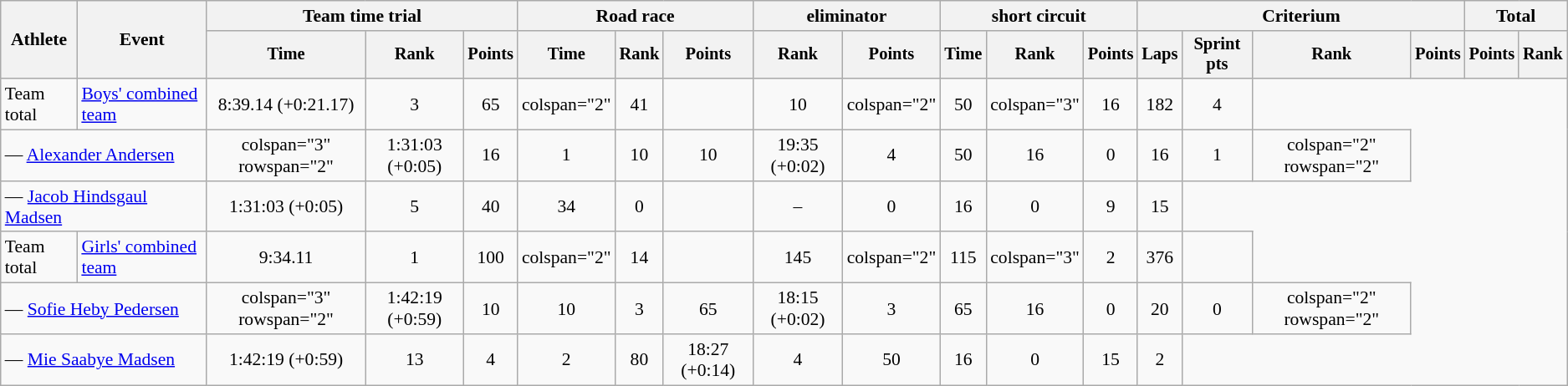<table class="wikitable" style="text-align:center; font-size:90%;">
<tr>
<th rowspan="2">Athlete</th>
<th rowspan="2">Event</th>
<th colspan="3">Team time trial</th>
<th colspan="3">Road race</th>
<th colspan="2"> eliminator</th>
<th colspan="3"> short circuit</th>
<th colspan="4">Criterium</th>
<th colspan="2">Total</th>
</tr>
<tr style="font-size:95%;">
<th>Time</th>
<th>Rank</th>
<th>Points</th>
<th>Time</th>
<th>Rank</th>
<th>Points</th>
<th>Rank</th>
<th>Points</th>
<th>Time</th>
<th>Rank</th>
<th>Points</th>
<th>Laps</th>
<th>Sprint pts</th>
<th>Rank</th>
<th>Points</th>
<th>Points</th>
<th>Rank</th>
</tr>
<tr>
<td style="text-align:left;">Team total</td>
<td style="text-align:left;"><a href='#'>Boys' combined team</a></td>
<td>8:39.14 (+0:21.17)</td>
<td>3</td>
<td>65</td>
<td>colspan="2" </td>
<td>41</td>
<td></td>
<td>10</td>
<td>colspan="2" </td>
<td>50</td>
<td>colspan="3" </td>
<td>16</td>
<td>182</td>
<td>4</td>
</tr>
<tr>
<td colspan="2" style="text-align:left;">— <a href='#'>Alexander Andersen</a></td>
<td>colspan="3" rowspan="2" </td>
<td>1:31:03 (+0:05)</td>
<td>16</td>
<td>1</td>
<td>10</td>
<td>10</td>
<td>19:35 (+0:02)</td>
<td>4</td>
<td>50</td>
<td>16</td>
<td>0</td>
<td>16</td>
<td>1</td>
<td>colspan="2" rowspan="2" </td>
</tr>
<tr>
<td colspan="2" style="text-align:left;">— <a href='#'>Jacob Hindsgaul Madsen</a></td>
<td>1:31:03 (+0:05)</td>
<td>5</td>
<td>40</td>
<td>34</td>
<td>0</td>
<td></td>
<td>–</td>
<td>0</td>
<td>16</td>
<td>0</td>
<td>9</td>
<td>15</td>
</tr>
<tr>
<td style="text-align:left;">Team total</td>
<td style="text-align:left;"><a href='#'>Girls' combined team</a></td>
<td>9:34.11</td>
<td>1</td>
<td>100</td>
<td>colspan="2" </td>
<td>14</td>
<td></td>
<td>145</td>
<td>colspan="2" </td>
<td>115</td>
<td>colspan="3" </td>
<td>2</td>
<td>376</td>
<td></td>
</tr>
<tr>
<td colspan="2" style="text-align:left;">—  <a href='#'>Sofie Heby Pedersen</a></td>
<td>colspan="3" rowspan="2" </td>
<td>1:42:19 (+0:59)</td>
<td>10</td>
<td>10</td>
<td>3</td>
<td>65</td>
<td>18:15 (+0:02)</td>
<td>3</td>
<td>65</td>
<td>16</td>
<td>0</td>
<td>20</td>
<td>0</td>
<td>colspan="2" rowspan="2" </td>
</tr>
<tr>
<td colspan="2" style="text-align:left;">—  <a href='#'>Mie Saabye Madsen</a></td>
<td>1:42:19 (+0:59)</td>
<td>13</td>
<td>4</td>
<td>2</td>
<td>80</td>
<td>18:27 (+0:14)</td>
<td>4</td>
<td>50</td>
<td>16</td>
<td>0</td>
<td>15</td>
<td>2</td>
</tr>
</table>
